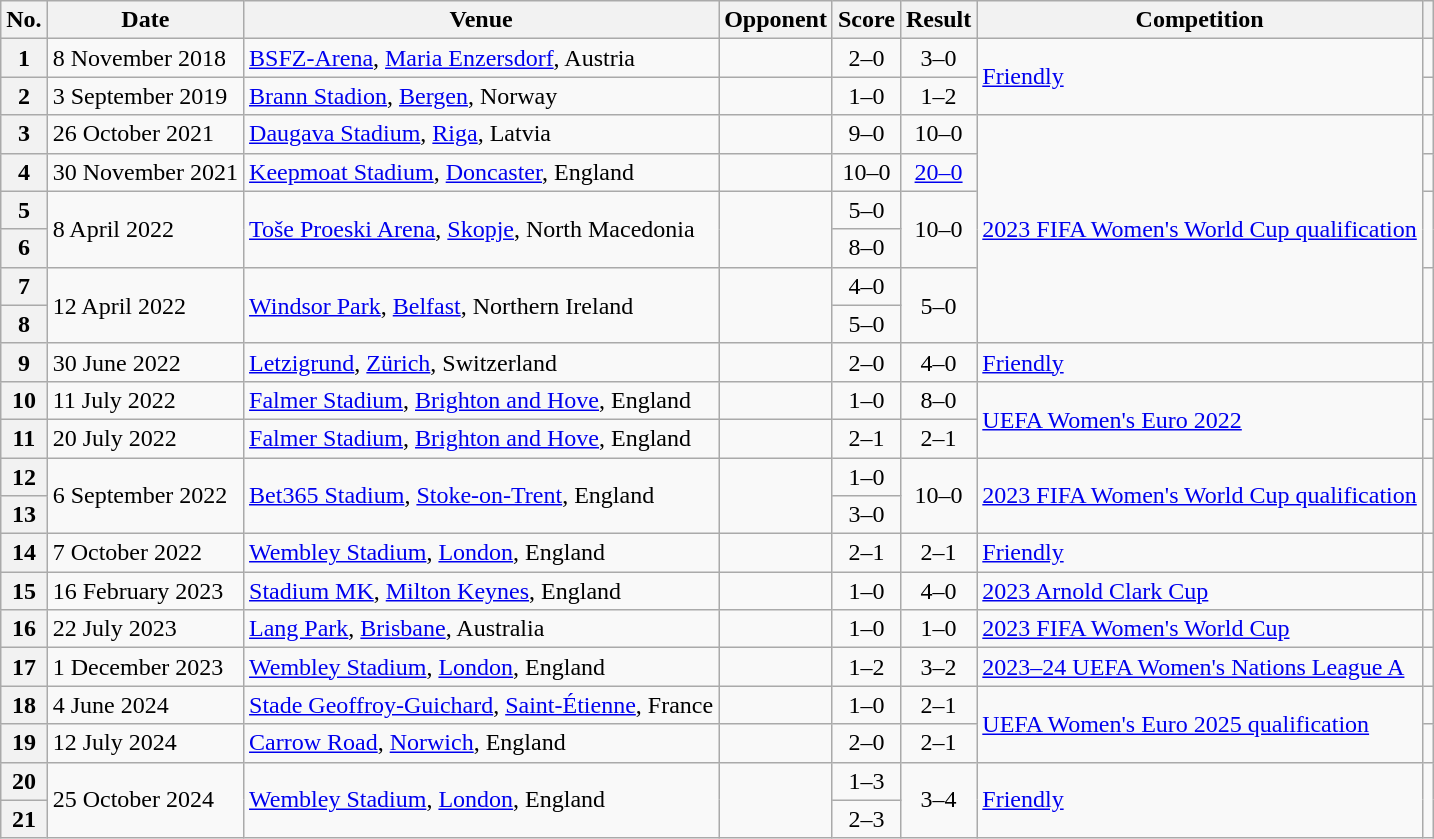<table class="wikitable sortable plainrowheaders">
<tr>
<th scope=col>No.</th>
<th scope=col data-sort-type=date>Date</th>
<th scope=col>Venue</th>
<th scope=col>Opponent</th>
<th scope=col>Score</th>
<th scope=col>Result</th>
<th scope=col>Competition</th>
<th scope=col class=unsortable></th>
</tr>
<tr>
<th scope=row style="text-align: center">1</th>
<td>8 November 2018</td>
<td><a href='#'>BSFZ-Arena</a>, <a href='#'>Maria Enzersdorf</a>, Austria</td>
<td></td>
<td align=center>2–0</td>
<td align=center>3–0</td>
<td rowspan="2"><a href='#'>Friendly</a></td>
<td align=center></td>
</tr>
<tr>
<th scope=row style="text-align: center">2</th>
<td>3 September 2019</td>
<td><a href='#'>Brann Stadion</a>, <a href='#'>Bergen</a>, Norway</td>
<td></td>
<td align=center>1–0</td>
<td align=center>1–2</td>
<td align="center"></td>
</tr>
<tr>
<th scope=row style="text-align: center">3</th>
<td>26 October 2021</td>
<td><a href='#'>Daugava Stadium</a>, <a href='#'>Riga</a>, Latvia</td>
<td></td>
<td align=center>9–0</td>
<td align=center>10–0</td>
<td rowspan="6"><a href='#'>2023 FIFA Women's World Cup qualification</a></td>
<td align=center></td>
</tr>
<tr>
<th scope=row style="text-align: center">4</th>
<td>30 November 2021</td>
<td><a href='#'>Keepmoat Stadium</a>, <a href='#'>Doncaster</a>, England</td>
<td></td>
<td align=center>10–0</td>
<td align=center><a href='#'>20–0</a></td>
<td align=center></td>
</tr>
<tr>
<th scope=row style="text-align: center">5</th>
<td rowspan="2">8 April 2022</td>
<td rowspan="2"><a href='#'>Toše Proeski Arena</a>, <a href='#'>Skopje</a>, North Macedonia</td>
<td rowspan="2"></td>
<td align=center>5–0</td>
<td rowspan="2" align=center>10–0</td>
<td rowspan="2" align=center></td>
</tr>
<tr>
<th scope=row style="text-align: center">6</th>
<td align=center>8–0</td>
</tr>
<tr>
<th scope=row style="text-align: center">7</th>
<td rowspan="2">12 April 2022</td>
<td rowspan="2"><a href='#'>Windsor Park</a>, <a href='#'>Belfast</a>, Northern Ireland</td>
<td rowspan="2"></td>
<td align=center>4–0</td>
<td rowspan="2" align=center>5–0</td>
<td rowspan="2" align=center></td>
</tr>
<tr>
<th scope=row style="text-align: center">8</th>
<td align=center>5–0</td>
</tr>
<tr>
<th scope=row style="text-align: center">9</th>
<td>30 June 2022</td>
<td><a href='#'>Letzigrund</a>, <a href='#'>Zürich</a>, Switzerland</td>
<td></td>
<td align=center>2–0</td>
<td align=center>4–0</td>
<td><a href='#'>Friendly</a></td>
<td align=center></td>
</tr>
<tr>
<th scope=row style="text-align: center">10</th>
<td>11 July 2022</td>
<td><a href='#'>Falmer Stadium</a>, <a href='#'>Brighton and Hove</a>, England</td>
<td></td>
<td align=center>1–0</td>
<td align=center>8–0</td>
<td rowspan="2"><a href='#'>UEFA Women's Euro 2022</a></td>
<td align=center></td>
</tr>
<tr>
<th scope=row style="text-align: center">11</th>
<td>20 July 2022</td>
<td><a href='#'>Falmer Stadium</a>, <a href='#'>Brighton and Hove</a>, England</td>
<td></td>
<td align=center>2–1</td>
<td align=center>2–1 </td>
<td align=center></td>
</tr>
<tr>
<th scope=row style="text-align: center">12</th>
<td rowspan="2">6 September 2022</td>
<td rowspan="2"><a href='#'>Bet365 Stadium</a>, <a href='#'>Stoke-on-Trent</a>, England</td>
<td rowspan="2"></td>
<td align=center>1–0</td>
<td rowspan="2" align=center>10–0</td>
<td rowspan="2"><a href='#'>2023 FIFA Women's World Cup qualification</a></td>
<td rowspan="2" align=center></td>
</tr>
<tr>
<th scope=row style="text-align: center">13</th>
<td align=center>3–0</td>
</tr>
<tr>
<th scope=row style="text-align: center">14</th>
<td>7 October 2022</td>
<td><a href='#'>Wembley Stadium</a>, <a href='#'>London</a>, England</td>
<td></td>
<td align=center>2–1</td>
<td align=center>2–1</td>
<td><a href='#'>Friendly</a></td>
<td align=center></td>
</tr>
<tr>
<th scope=row style="text-align: center">15</th>
<td>16 February 2023</td>
<td><a href='#'>Stadium MK</a>, <a href='#'>Milton Keynes</a>, England</td>
<td></td>
<td align=center>1–0</td>
<td align=center>4–0</td>
<td><a href='#'>2023 Arnold Clark Cup</a></td>
<td align=center></td>
</tr>
<tr>
<th scope=row style="text-align: center">16</th>
<td>22 July 2023</td>
<td><a href='#'>Lang Park</a>, <a href='#'>Brisbane</a>, Australia</td>
<td></td>
<td align=center>1–0</td>
<td align=center>1–0</td>
<td><a href='#'>2023 FIFA Women's World Cup</a></td>
<td align=center></td>
</tr>
<tr>
<th scope=row style="text-align: center">17</th>
<td>1 December 2023</td>
<td><a href='#'>Wembley Stadium</a>, <a href='#'>London</a>, England</td>
<td></td>
<td align=center>1–2</td>
<td align=center>3–2</td>
<td><a href='#'>2023–24 UEFA Women's Nations League A</a></td>
<td align=center></td>
</tr>
<tr>
<th scope=row style="text-align: center">18</th>
<td>4 June 2024</td>
<td><a href='#'>Stade Geoffroy-Guichard</a>, <a href='#'>Saint-Étienne</a>, France</td>
<td></td>
<td align=center>1–0</td>
<td align=center>2–1</td>
<td rowspan="2"><a href='#'>UEFA Women's Euro 2025 qualification</a></td>
<td align=center></td>
</tr>
<tr>
<th scope=row style="text-align: center">19</th>
<td>12 July 2024</td>
<td><a href='#'>Carrow Road</a>, <a href='#'>Norwich</a>, England</td>
<td></td>
<td align=center>2–0</td>
<td align=center>2–1</td>
<td align=center></td>
</tr>
<tr>
<th scope=row style="text-align: center">20</th>
<td rowspan="2">25 October 2024</td>
<td rowspan="2"><a href='#'>Wembley Stadium</a>, <a href='#'>London</a>, England</td>
<td rowspan="2"></td>
<td align=center>1–3</td>
<td rowspan="2" align=center>3–4</td>
<td rowspan="2"><a href='#'>Friendly</a></td>
<td rowspan="2" align=center></td>
</tr>
<tr>
<th scope=row style="text-align: center">21</th>
<td align=center>2–3</td>
</tr>
</table>
